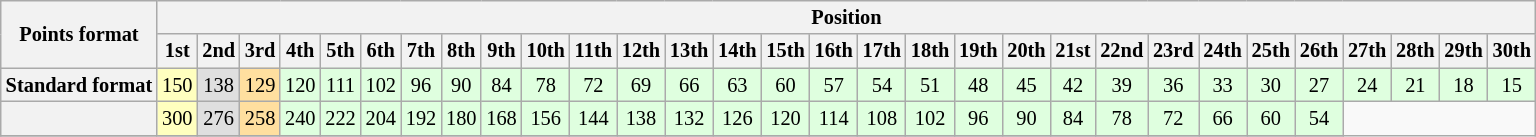<table class="wikitable" style="font-size:85%; text-align:center">
<tr style="background:#f9f9f9">
<th rowspan="2">Points format</th>
<th colspan="30">Position</th>
</tr>
<tr>
<th>1st</th>
<th>2nd</th>
<th>3rd</th>
<th>4th</th>
<th>5th</th>
<th>6th</th>
<th>7th</th>
<th>8th</th>
<th>9th</th>
<th>10th</th>
<th>11th</th>
<th>12th</th>
<th>13th</th>
<th>14th</th>
<th>15th</th>
<th>16th</th>
<th>17th</th>
<th>18th</th>
<th>19th</th>
<th>20th</th>
<th>21st</th>
<th>22nd</th>
<th>23rd</th>
<th>24th</th>
<th>25th</th>
<th>26th</th>
<th>27th</th>
<th>28th</th>
<th>29th</th>
<th>30th</th>
</tr>
<tr>
<th>Standard format</th>
<td style="background:#ffffbf;">150</td>
<td style="background:#dfdfdf;">138</td>
<td style="background:#ffdf9f;">129</td>
<td style="background:#dfffdf;">120</td>
<td style="background:#dfffdf;">111</td>
<td style="background:#dfffdf;">102</td>
<td style="background:#dfffdf;">96</td>
<td style="background:#dfffdf;">90</td>
<td style="background:#dfffdf;">84</td>
<td style="background:#dfffdf;">78</td>
<td style="background:#dfffdf;">72</td>
<td style="background:#dfffdf;">69</td>
<td style="background:#dfffdf;">66</td>
<td style="background:#dfffdf;">63</td>
<td style="background:#dfffdf;">60</td>
<td style="background:#dfffdf;">57</td>
<td style="background:#dfffdf;">54</td>
<td style="background:#dfffdf;">51</td>
<td style="background:#dfffdf;">48</td>
<td style="background:#dfffdf;">45</td>
<td style="background:#dfffdf;">42</td>
<td style="background:#dfffdf;">39</td>
<td style="background:#dfffdf;">36</td>
<td style="background:#dfffdf;">33</td>
<td style="background:#dfffdf;">30</td>
<td style="background:#dfffdf;">27</td>
<td style="background:#dfffdf;">24</td>
<td style="background:#dfffdf;">21</td>
<td style="background:#dfffdf;">18</td>
<td style="background:#dfffdf;">15</td>
</tr>
<tr>
<th></th>
<td style="background:#ffffbf;">300</td>
<td style="background:#dfdfdf;">276</td>
<td style="background:#ffdf9f;">258</td>
<td style="background:#dfffdf;">240</td>
<td style="background:#dfffdf;">222</td>
<td style="background:#dfffdf;">204</td>
<td style="background:#dfffdf;">192</td>
<td style="background:#dfffdf;">180</td>
<td style="background:#dfffdf;">168</td>
<td style="background:#dfffdf;">156</td>
<td style="background:#dfffdf;">144</td>
<td style="background:#dfffdf;">138</td>
<td style="background:#dfffdf;">132</td>
<td style="background:#dfffdf;">126</td>
<td style="background:#dfffdf;">120</td>
<td style="background:#dfffdf;">114</td>
<td style="background:#dfffdf;">108</td>
<td style="background:#dfffdf;">102</td>
<td style="background:#dfffdf;">96</td>
<td style="background:#dfffdf;">90</td>
<td style="background:#dfffdf;">84</td>
<td style="background:#dfffdf;">78</td>
<td style="background:#dfffdf;">72</td>
<td style="background:#dfffdf;">66</td>
<td style="background:#dfffdf;">60</td>
<td style="background:#dfffdf;">54</td>
</tr>
<tr>
</tr>
</table>
